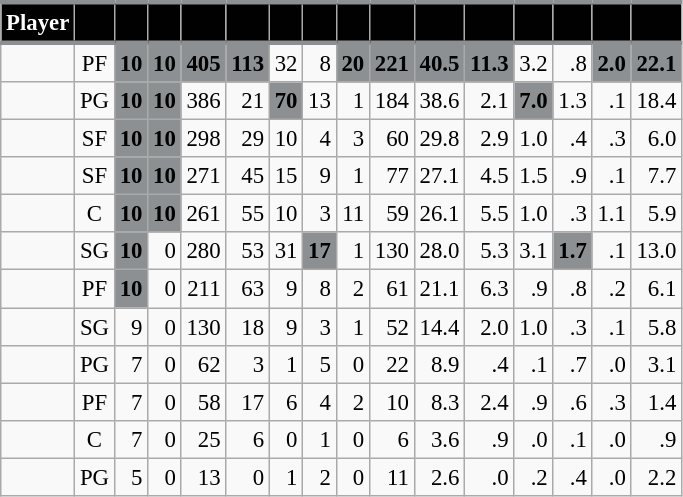<table class="wikitable sortable" style="font-size: 95%; text-align:right;">
<tr>
<th style="background:#010101; color:#FFFFFF; border-top:#8D9093 3px solid; border-bottom:#8D9093 3px solid;">Player</th>
<th style="background:#010101; color:#FFFFFF; border-top:#8D9093 3px solid; border-bottom:#8D9093 3px solid;"></th>
<th style="background:#010101; color:#FFFFFF; border-top:#8D9093 3px solid; border-bottom:#8D9093 3px solid;"></th>
<th style="background:#010101; color:#FFFFFF; border-top:#8D9093 3px solid; border-bottom:#8D9093 3px solid;"></th>
<th style="background:#010101; color:#FFFFFF; border-top:#8D9093 3px solid; border-bottom:#8D9093 3px solid;"></th>
<th style="background:#010101; color:#FFFFFF; border-top:#8D9093 3px solid; border-bottom:#8D9093 3px solid;"></th>
<th style="background:#010101; color:#FFFFFF; border-top:#8D9093 3px solid; border-bottom:#8D9093 3px solid;"></th>
<th style="background:#010101; color:#FFFFFF; border-top:#8D9093 3px solid; border-bottom:#8D9093 3px solid;"></th>
<th style="background:#010101; color:#FFFFFF; border-top:#8D9093 3px solid; border-bottom:#8D9093 3px solid;"></th>
<th style="background:#010101; color:#FFFFFF; border-top:#8D9093 3px solid; border-bottom:#8D9093 3px solid;"></th>
<th style="background:#010101; color:#FFFFFF; border-top:#8D9093 3px solid; border-bottom:#8D9093 3px solid;"></th>
<th style="background:#010101; color:#FFFFFF; border-top:#8D9093 3px solid; border-bottom:#8D9093 3px solid;"></th>
<th style="background:#010101; color:#FFFFFF; border-top:#8D9093 3px solid; border-bottom:#8D9093 3px solid;"></th>
<th style="background:#010101; color:#FFFFFF; border-top:#8D9093 3px solid; border-bottom:#8D9093 3px solid;"></th>
<th style="background:#010101; color:#FFFFFF; border-top:#8D9093 3px solid; border-bottom:#8D9093 3px solid;"></th>
<th style="background:#010101; color:#FFFFFF; border-top:#8D9093 3px solid; border-bottom:#8D9093 3px solid;"></th>
</tr>
<tr>
<td style="text-align:left;"></td>
<td style="text-align:center;">PF</td>
<td style="background:#8D9093; color:#010101;"><strong>10</strong></td>
<td style="background:#8D9093; color:#010101;"><strong>10</strong></td>
<td style="background:#8D9093; color:#010101;"><strong>405</strong></td>
<td style="background:#8D9093; color:#010101;"><strong>113</strong></td>
<td>32</td>
<td>8</td>
<td style="background:#8D9093; color:#010101;"><strong>20</strong></td>
<td style="background:#8D9093; color:#010101;"><strong>221</strong></td>
<td style="background:#8D9093; color:#010101;"><strong>40.5</strong></td>
<td style="background:#8D9093; color:#010101;"><strong>11.3</strong></td>
<td>3.2</td>
<td>.8</td>
<td style="background:#8D9093; color:#010101;"><strong>2.0</strong></td>
<td style="background:#8D9093; color:#010101;"><strong>22.1</strong></td>
</tr>
<tr>
<td style="text-align:left;"></td>
<td style="text-align:center;">PG</td>
<td style="background:#8D9093; color:#010101;"><strong>10</strong></td>
<td style="background:#8D9093; color:#010101;"><strong>10</strong></td>
<td>386</td>
<td>21</td>
<td style="background:#8D9093; color:#010101;"><strong>70</strong></td>
<td>13</td>
<td>1</td>
<td>184</td>
<td>38.6</td>
<td>2.1</td>
<td style="background:#8D9093; color:#010101;"><strong>7.0</strong></td>
<td>1.3</td>
<td>.1</td>
<td>18.4</td>
</tr>
<tr>
<td style="text-align:left;"></td>
<td style="text-align:center;">SF</td>
<td style="background:#8D9093; color:#010101;"><strong>10</strong></td>
<td style="background:#8D9093; color:#010101;"><strong>10</strong></td>
<td>298</td>
<td>29</td>
<td>10</td>
<td>4</td>
<td>3</td>
<td>60</td>
<td>29.8</td>
<td>2.9</td>
<td>1.0</td>
<td>.4</td>
<td>.3</td>
<td>6.0</td>
</tr>
<tr>
<td style="text-align:left;"></td>
<td style="text-align:center;">SF</td>
<td style="background:#8D9093; color:#010101;"><strong>10</strong></td>
<td style="background:#8D9093; color:#010101;"><strong>10</strong></td>
<td>271</td>
<td>45</td>
<td>15</td>
<td>9</td>
<td>1</td>
<td>77</td>
<td>27.1</td>
<td>4.5</td>
<td>1.5</td>
<td>.9</td>
<td>.1</td>
<td>7.7</td>
</tr>
<tr>
<td style="text-align:left;"></td>
<td style="text-align:center;">C</td>
<td style="background:#8D9093; color:#010101;"><strong>10</strong></td>
<td style="background:#8D9093; color:#010101;"><strong>10</strong></td>
<td>261</td>
<td>55</td>
<td>10</td>
<td>3</td>
<td>11</td>
<td>59</td>
<td>26.1</td>
<td>5.5</td>
<td>1.0</td>
<td>.3</td>
<td>1.1</td>
<td>5.9</td>
</tr>
<tr>
<td style="text-align:left;"></td>
<td style="text-align:center;">SG</td>
<td style="background:#8D9093; color:#010101;"><strong>10</strong></td>
<td>0</td>
<td>280</td>
<td>53</td>
<td>31</td>
<td style="background:#8D9093; color:#010101;"><strong>17</strong></td>
<td>1</td>
<td>130</td>
<td>28.0</td>
<td>5.3</td>
<td>3.1</td>
<td style="background:#8D9093; color:#010101;"><strong>1.7</strong></td>
<td>.1</td>
<td>13.0</td>
</tr>
<tr>
<td style="text-align:left;"></td>
<td style="text-align:center;">PF</td>
<td style="background:#8D9093; color:#010101;"><strong>10</strong></td>
<td>0</td>
<td>211</td>
<td>63</td>
<td>9</td>
<td>8</td>
<td>2</td>
<td>61</td>
<td>21.1</td>
<td>6.3</td>
<td>.9</td>
<td>.8</td>
<td>.2</td>
<td>6.1</td>
</tr>
<tr>
<td style="text-align:left;"></td>
<td style="text-align:center;">SG</td>
<td>9</td>
<td>0</td>
<td>130</td>
<td>18</td>
<td>9</td>
<td>3</td>
<td>1</td>
<td>52</td>
<td>14.4</td>
<td>2.0</td>
<td>1.0</td>
<td>.3</td>
<td>.1</td>
<td>5.8</td>
</tr>
<tr>
<td style="text-align:left;"></td>
<td style="text-align:center;">PG</td>
<td>7</td>
<td>0</td>
<td>62</td>
<td>3</td>
<td>1</td>
<td>5</td>
<td>0</td>
<td>22</td>
<td>8.9</td>
<td>.4</td>
<td>.1</td>
<td>.7</td>
<td>.0</td>
<td>3.1</td>
</tr>
<tr>
<td style="text-align:left;"></td>
<td style="text-align:center;">PF</td>
<td>7</td>
<td>0</td>
<td>58</td>
<td>17</td>
<td>6</td>
<td>4</td>
<td>2</td>
<td>10</td>
<td>8.3</td>
<td>2.4</td>
<td>.9</td>
<td>.6</td>
<td>.3</td>
<td>1.4</td>
</tr>
<tr>
<td style="text-align:left;"></td>
<td style="text-align:center;">C</td>
<td>7</td>
<td>0</td>
<td>25</td>
<td>6</td>
<td>0</td>
<td>1</td>
<td>0</td>
<td>6</td>
<td>3.6</td>
<td>.9</td>
<td>.0</td>
<td>.1</td>
<td>.0</td>
<td>.9</td>
</tr>
<tr>
<td style="text-align:left;"></td>
<td style="text-align:center;">PG</td>
<td>5</td>
<td>0</td>
<td>13</td>
<td>0</td>
<td>1</td>
<td>2</td>
<td>0</td>
<td>11</td>
<td>2.6</td>
<td>.0</td>
<td>.2</td>
<td>.4</td>
<td>.0</td>
<td>2.2</td>
</tr>
</table>
